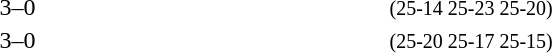<table>
<tr>
<th width=200></th>
<th width=80></th>
<th width=200></th>
<th width=220></th>
</tr>
<tr>
<td align=right><strong></strong></td>
<td align=center>3–0</td>
<td></td>
<td><small>(25-14 25-23 25-20)</small></td>
</tr>
<tr>
<td align=right><strong></strong></td>
<td align=center>3–0</td>
<td></td>
<td><small>(25-20 25-17 25-15)</small></td>
</tr>
</table>
